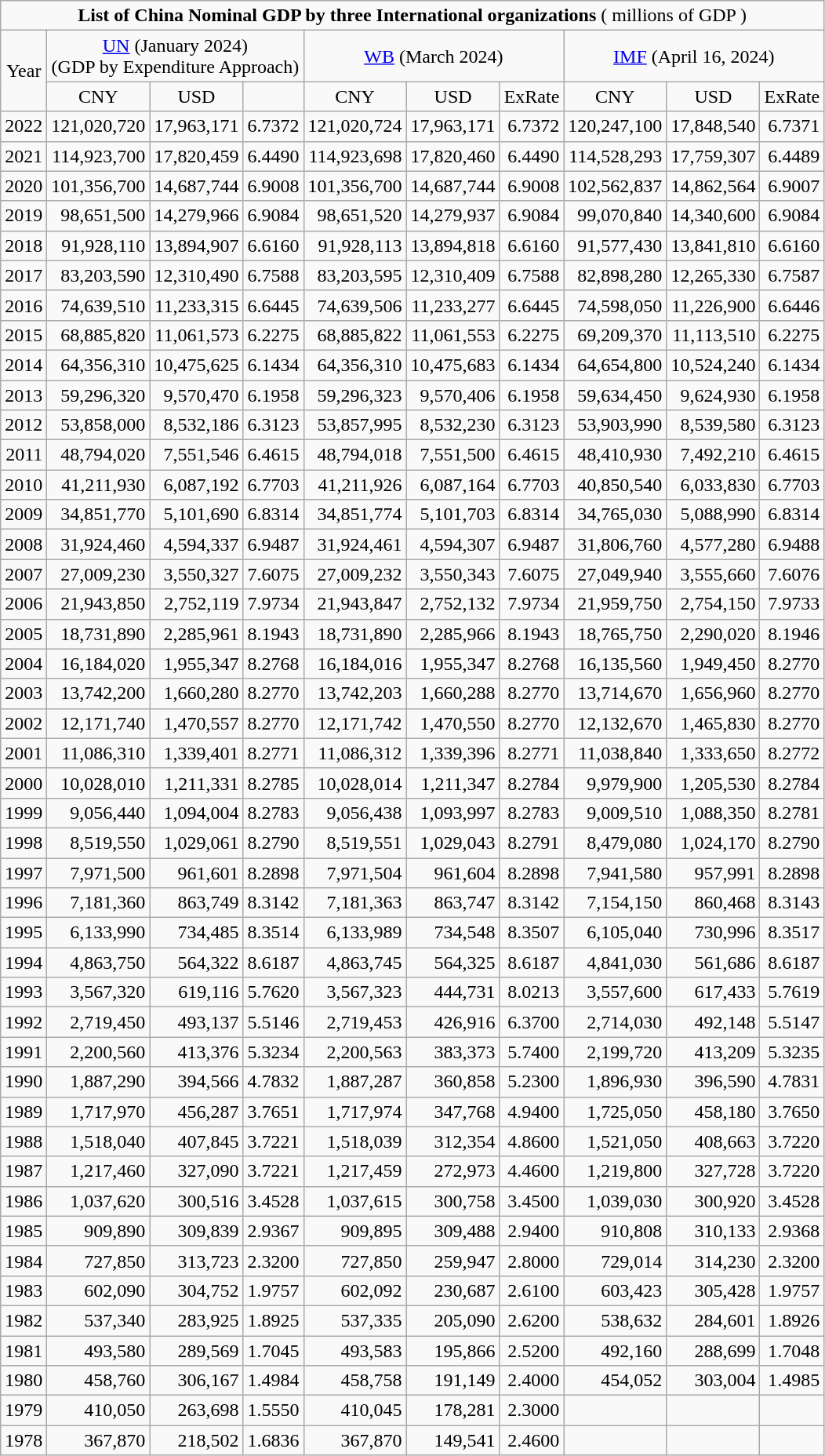<table class="wikitable">
<tr>
<td style="text-align:center;" colspan="10"><strong>List of China Nominal GDP by three International organizations</strong> ( millions of GDP )</td>
</tr>
<tr align=center>
<td style="text-align:center;" rowspan="2">Year</td>
<td style="text-align:center;" colspan="3"><a href='#'>UN</a> (January 2024)<br>(GDP by Expenditure Approach)</td>
<td style="text-align:center;" colspan="3"><a href='#'>WB</a> (March 2024)</td>
<td style="text-align:center;" colspan="3"><a href='#'>IMF</a> (April 16, 2024)</td>
</tr>
<tr align=center>
<td align=center>CNY</td>
<td align=center>USD</td>
<td align=center></td>
<td align=center>CNY</td>
<td align=center>USD</td>
<td align=center>ExRate</td>
<td align=center>CNY</td>
<td align=center>USD</td>
<td align=center>ExRate</td>
</tr>
<tr align=right>
<td>2022</td>
<td>121,020,720</td>
<td>17,963,171</td>
<td>6.7372</td>
<td>121,020,724</td>
<td>17,963,171</td>
<td>6.7372</td>
<td>120,247,100</td>
<td>17,848,540</td>
<td>6.7371</td>
</tr>
<tr align=right>
<td>2021</td>
<td>114,923,700</td>
<td>17,820,459</td>
<td>6.4490</td>
<td>114,923,698</td>
<td>17,820,460</td>
<td>6.4490</td>
<td>114,528,293</td>
<td>17,759,307</td>
<td>6.4489</td>
</tr>
<tr align=right>
<td>2020</td>
<td>101,356,700</td>
<td>14,687,744</td>
<td>6.9008</td>
<td>101,356,700</td>
<td>14,687,744</td>
<td>6.9008</td>
<td>102,562,837</td>
<td>14,862,564</td>
<td>6.9007</td>
</tr>
<tr align=right>
<td>2019</td>
<td>98,651,500</td>
<td>14,279,966</td>
<td>6.9084</td>
<td>98,651,520</td>
<td>14,279,937</td>
<td>6.9084</td>
<td>99,070,840</td>
<td>14,340,600</td>
<td>6.9084</td>
</tr>
<tr align=right>
<td>2018</td>
<td>91,928,110</td>
<td>13,894,907</td>
<td>6.6160</td>
<td>91,928,113</td>
<td>13,894,818</td>
<td>6.6160</td>
<td>91,577,430</td>
<td>13,841,810</td>
<td>6.6160</td>
</tr>
<tr align=right>
<td>2017</td>
<td>83,203,590</td>
<td>12,310,490</td>
<td>6.7588</td>
<td>83,203,595</td>
<td>12,310,409</td>
<td>6.7588</td>
<td>82,898,280</td>
<td>12,265,330</td>
<td>6.7587</td>
</tr>
<tr align=right>
<td>2016</td>
<td>74,639,510</td>
<td>11,233,315</td>
<td>6.6445</td>
<td>74,639,506</td>
<td>11,233,277</td>
<td>6.6445</td>
<td>74,598,050</td>
<td>11,226,900</td>
<td>6.6446</td>
</tr>
<tr align=right>
<td>2015</td>
<td>68,885,820</td>
<td>11,061,573</td>
<td>6.2275</td>
<td>68,885,822</td>
<td>11,061,553</td>
<td>6.2275</td>
<td>69,209,370</td>
<td>11,113,510</td>
<td>6.2275</td>
</tr>
<tr align=right>
<td>2014</td>
<td>64,356,310</td>
<td>10,475,625</td>
<td>6.1434</td>
<td>64,356,310</td>
<td>10,475,683</td>
<td>6.1434</td>
<td>64,654,800</td>
<td>10,524,240</td>
<td>6.1434</td>
</tr>
<tr align=right>
<td>2013</td>
<td>59,296,320</td>
<td>9,570,470</td>
<td>6.1958</td>
<td>59,296,323</td>
<td>9,570,406</td>
<td>6.1958</td>
<td>59,634,450</td>
<td>9,624,930</td>
<td>6.1958</td>
</tr>
<tr align=right>
<td>2012</td>
<td>53,858,000</td>
<td>8,532,186</td>
<td>6.3123</td>
<td>53,857,995</td>
<td>8,532,230</td>
<td>6.3123</td>
<td>53,903,990</td>
<td>8,539,580</td>
<td>6.3123</td>
</tr>
<tr align=right>
<td>2011</td>
<td>48,794,020</td>
<td>7,551,546</td>
<td>6.4615</td>
<td>48,794,018</td>
<td>7,551,500</td>
<td>6.4615</td>
<td>48,410,930</td>
<td>7,492,210</td>
<td>6.4615</td>
</tr>
<tr align=right>
<td>2010</td>
<td>41,211,930</td>
<td>6,087,192</td>
<td>6.7703</td>
<td>41,211,926</td>
<td>6,087,164</td>
<td>6.7703</td>
<td>40,850,540</td>
<td>6,033,830</td>
<td>6.7703</td>
</tr>
<tr align=right>
<td>2009</td>
<td>34,851,770</td>
<td>5,101,690</td>
<td>6.8314</td>
<td>34,851,774</td>
<td>5,101,703</td>
<td>6.8314</td>
<td>34,765,030</td>
<td>5,088,990</td>
<td>6.8314</td>
</tr>
<tr align=right>
<td>2008</td>
<td>31,924,460</td>
<td>4,594,337</td>
<td>6.9487</td>
<td>31,924,461</td>
<td>4,594,307</td>
<td>6.9487</td>
<td>31,806,760</td>
<td>4,577,280</td>
<td>6.9488</td>
</tr>
<tr align=right>
<td>2007</td>
<td>27,009,230</td>
<td>3,550,327</td>
<td>7.6075</td>
<td>27,009,232</td>
<td>3,550,343</td>
<td>7.6075</td>
<td>27,049,940</td>
<td>3,555,660</td>
<td>7.6076</td>
</tr>
<tr align=right>
<td>2006</td>
<td>21,943,850</td>
<td>2,752,119</td>
<td>7.9734</td>
<td>21,943,847</td>
<td>2,752,132</td>
<td>7.9734</td>
<td>21,959,750</td>
<td>2,754,150</td>
<td>7.9733</td>
</tr>
<tr align=right>
<td>2005</td>
<td>18,731,890</td>
<td>2,285,961</td>
<td>8.1943</td>
<td>18,731,890</td>
<td>2,285,966</td>
<td>8.1943</td>
<td>18,765,750</td>
<td>2,290,020</td>
<td>8.1946</td>
</tr>
<tr align=right>
<td>2004</td>
<td>16,184,020</td>
<td>1,955,347</td>
<td>8.2768</td>
<td>16,184,016</td>
<td>1,955,347</td>
<td>8.2768</td>
<td>16,135,560</td>
<td>1,949,450</td>
<td>8.2770</td>
</tr>
<tr align=right>
<td>2003</td>
<td>13,742,200</td>
<td>1,660,280</td>
<td>8.2770</td>
<td>13,742,203</td>
<td>1,660,288</td>
<td>8.2770</td>
<td>13,714,670</td>
<td>1,656,960</td>
<td>8.2770</td>
</tr>
<tr align=right>
<td>2002</td>
<td>12,171,740</td>
<td>1,470,557</td>
<td>8.2770</td>
<td>12,171,742</td>
<td>1,470,550</td>
<td>8.2770</td>
<td>12,132,670</td>
<td>1,465,830</td>
<td>8.2770</td>
</tr>
<tr align=right>
<td>2001</td>
<td>11,086,310</td>
<td>1,339,401</td>
<td>8.2771</td>
<td>11,086,312</td>
<td>1,339,396</td>
<td>8.2771</td>
<td>11,038,840</td>
<td>1,333,650</td>
<td>8.2772</td>
</tr>
<tr align=right>
<td>2000</td>
<td>10,028,010</td>
<td>1,211,331</td>
<td>8.2785</td>
<td>10,028,014</td>
<td>1,211,347</td>
<td>8.2784</td>
<td>9,979,900</td>
<td>1,205,530</td>
<td>8.2784</td>
</tr>
<tr align=right>
<td>1999</td>
<td>9,056,440</td>
<td>1,094,004</td>
<td>8.2783</td>
<td>9,056,438</td>
<td>1,093,997</td>
<td>8.2783</td>
<td>9,009,510</td>
<td>1,088,350</td>
<td>8.2781</td>
</tr>
<tr align=right>
<td>1998</td>
<td>8,519,550</td>
<td>1,029,061</td>
<td>8.2790</td>
<td>8,519,551</td>
<td>1,029,043</td>
<td>8.2791</td>
<td>8,479,080</td>
<td>1,024,170</td>
<td>8.2790</td>
</tr>
<tr align=right>
<td>1997</td>
<td>7,971,500</td>
<td>961,601</td>
<td>8.2898</td>
<td>7,971,504</td>
<td>961,604</td>
<td>8.2898</td>
<td>7,941,580</td>
<td>957,991</td>
<td>8.2898</td>
</tr>
<tr align=right>
<td>1996</td>
<td>7,181,360</td>
<td>863,749</td>
<td>8.3142</td>
<td>7,181,363</td>
<td>863,747</td>
<td>8.3142</td>
<td>7,154,150</td>
<td>860,468</td>
<td>8.3143</td>
</tr>
<tr align=right>
<td>1995</td>
<td>6,133,990</td>
<td>734,485</td>
<td>8.3514</td>
<td>6,133,989</td>
<td>734,548</td>
<td>8.3507</td>
<td>6,105,040</td>
<td>730,996</td>
<td>8.3517</td>
</tr>
<tr align=right>
<td>1994</td>
<td>4,863,750</td>
<td>564,322</td>
<td>8.6187</td>
<td>4,863,745</td>
<td>564,325</td>
<td>8.6187</td>
<td>4,841,030</td>
<td>561,686</td>
<td>8.6187</td>
</tr>
<tr align=right>
<td>1993</td>
<td>3,567,320</td>
<td>619,116</td>
<td>5.7620</td>
<td>3,567,323</td>
<td>444,731</td>
<td>8.0213</td>
<td>3,557,600</td>
<td>617,433</td>
<td>5.7619</td>
</tr>
<tr align=right>
<td>1992</td>
<td>2,719,450</td>
<td>493,137</td>
<td>5.5146</td>
<td>2,719,453</td>
<td>426,916</td>
<td>6.3700</td>
<td>2,714,030</td>
<td>492,148</td>
<td>5.5147</td>
</tr>
<tr align=right>
<td>1991</td>
<td>2,200,560</td>
<td>413,376</td>
<td>5.3234</td>
<td>2,200,563</td>
<td>383,373</td>
<td>5.7400</td>
<td>2,199,720</td>
<td>413,209</td>
<td>5.3235</td>
</tr>
<tr align=right>
<td>1990</td>
<td>1,887,290</td>
<td>394,566</td>
<td>4.7832</td>
<td>1,887,287</td>
<td>360,858</td>
<td>5.2300</td>
<td>1,896,930</td>
<td>396,590</td>
<td>4.7831</td>
</tr>
<tr align=right>
<td>1989</td>
<td>1,717,970</td>
<td>456,287</td>
<td>3.7651</td>
<td>1,717,974</td>
<td>347,768</td>
<td>4.9400</td>
<td>1,725,050</td>
<td>458,180</td>
<td>3.7650</td>
</tr>
<tr align=right>
<td>1988</td>
<td>1,518,040</td>
<td>407,845</td>
<td>3.7221</td>
<td>1,518,039</td>
<td>312,354</td>
<td>4.8600</td>
<td>1,521,050</td>
<td>408,663</td>
<td>3.7220</td>
</tr>
<tr align=right>
<td>1987</td>
<td>1,217,460</td>
<td>327,090</td>
<td>3.7221</td>
<td>1,217,459</td>
<td>272,973</td>
<td>4.4600</td>
<td>1,219,800</td>
<td>327,728</td>
<td>3.7220</td>
</tr>
<tr align=right>
<td>1986</td>
<td>1,037,620</td>
<td>300,516</td>
<td>3.4528</td>
<td>1,037,615</td>
<td>300,758</td>
<td>3.4500</td>
<td>1,039,030</td>
<td>300,920</td>
<td>3.4528</td>
</tr>
<tr align=right>
<td>1985</td>
<td>909,890</td>
<td>309,839</td>
<td>2.9367</td>
<td>909,895</td>
<td>309,488</td>
<td>2.9400</td>
<td>910,808</td>
<td>310,133</td>
<td>2.9368</td>
</tr>
<tr align=right>
<td>1984</td>
<td>727,850</td>
<td>313,723</td>
<td>2.3200</td>
<td>727,850</td>
<td>259,947</td>
<td>2.8000</td>
<td>729,014</td>
<td>314,230</td>
<td>2.3200</td>
</tr>
<tr align=right>
<td>1983</td>
<td>602,090</td>
<td>304,752</td>
<td>1.9757</td>
<td>602,092</td>
<td>230,687</td>
<td>2.6100</td>
<td>603,423</td>
<td>305,428</td>
<td>1.9757</td>
</tr>
<tr align=right>
<td>1982</td>
<td>537,340</td>
<td>283,925</td>
<td>1.8925</td>
<td>537,335</td>
<td>205,090</td>
<td>2.6200</td>
<td>538,632</td>
<td>284,601</td>
<td>1.8926</td>
</tr>
<tr align=right>
<td>1981</td>
<td>493,580</td>
<td>289,569</td>
<td>1.7045</td>
<td>493,583</td>
<td>195,866</td>
<td>2.5200</td>
<td>492,160</td>
<td>288,699</td>
<td>1.7048</td>
</tr>
<tr align=right>
<td>1980</td>
<td>458,760</td>
<td>306,167</td>
<td>1.4984</td>
<td>458,758</td>
<td>191,149</td>
<td>2.4000</td>
<td>454,052</td>
<td>303,004</td>
<td>1.4985</td>
</tr>
<tr align=right>
<td>1979</td>
<td>410,050</td>
<td>263,698</td>
<td>1.5550</td>
<td>410,045</td>
<td>178,281</td>
<td>2.3000</td>
<td></td>
<td></td>
<td></td>
</tr>
<tr align=right>
<td>1978</td>
<td>367,870</td>
<td>218,502</td>
<td>1.6836</td>
<td>367,870</td>
<td>149,541</td>
<td>2.4600</td>
<td></td>
<td></td>
<td></td>
</tr>
</table>
